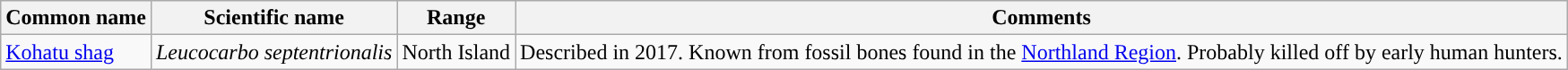<table class="wikitable">
<tr>
<th>Common name</th>
<th>Scientific name</th>
<th>Range</th>
<th class="unsortable">Comments</th>
</tr>
<tr>
<td><a href='#'>Kohatu shag</a></td>
<td><em>Leucocarbo septentrionalis</em></td>
<td>North Island</td>
<td>Described in 2017. Known from fossil bones found in the <a href='#'>Northland Region</a>. Probably killed off by early human hunters.</td>
</tr>
</table>
